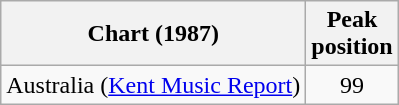<table class="wikitable">
<tr>
<th>Chart (1987)</th>
<th>Peak<br>position</th>
</tr>
<tr>
<td>Australia (<a href='#'>Kent Music Report</a>)</td>
<td style="text-align:center;">99</td>
</tr>
</table>
